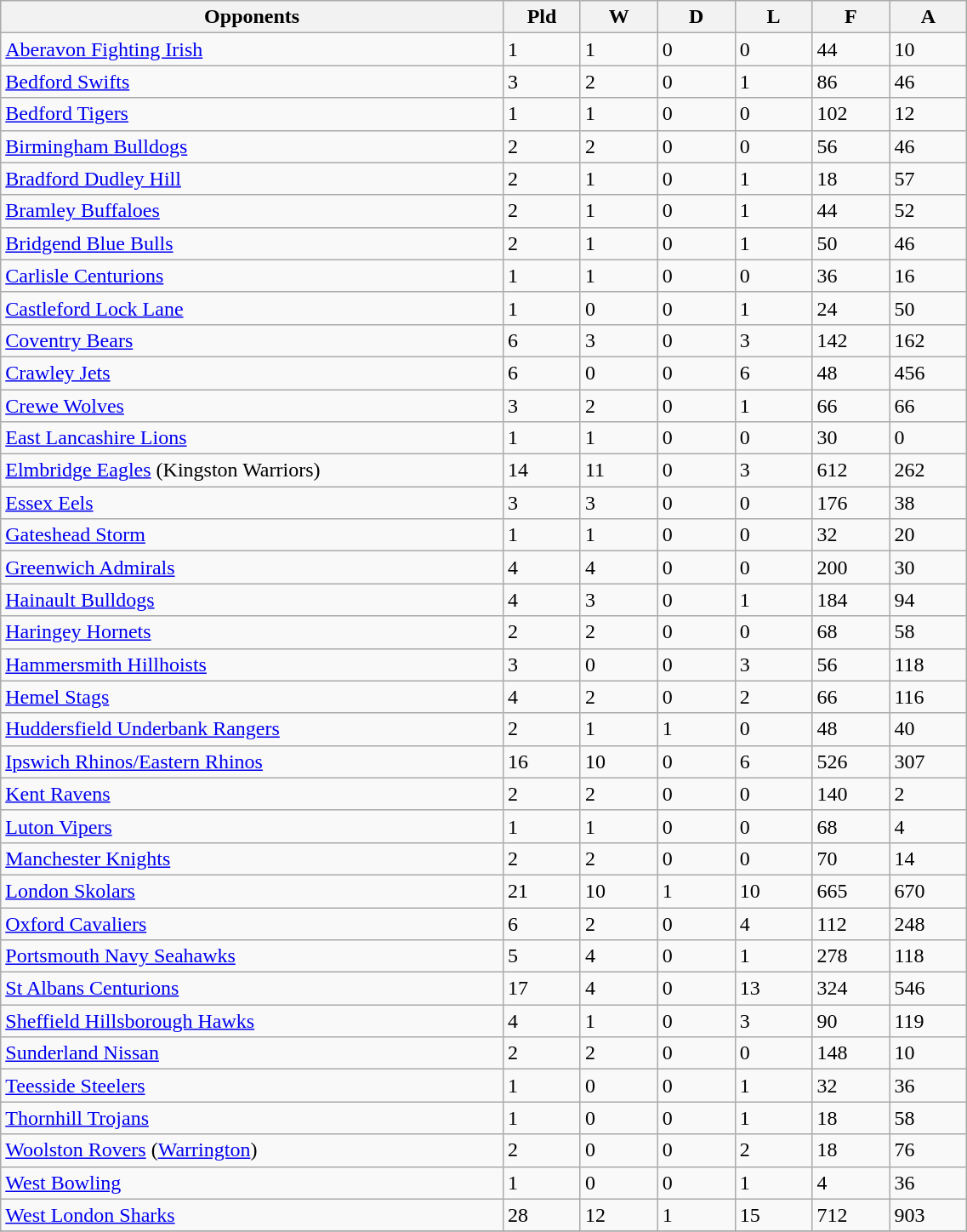<table class="wikitable" width=60%>
<tr>
<th width=52%>Opponents</th>
<th width=8%>Pld</th>
<th width=8%>W</th>
<th width=8%>D</th>
<th width=8%>L</th>
<th width=8%>F</th>
<th width=8%>A</th>
</tr>
<tr>
<td><a href='#'>Aberavon Fighting Irish</a></td>
<td>1</td>
<td>1</td>
<td>0</td>
<td>0</td>
<td>44</td>
<td>10</td>
</tr>
<tr>
<td><a href='#'>Bedford Swifts</a></td>
<td>3</td>
<td>2</td>
<td>0</td>
<td>1</td>
<td>86</td>
<td>46</td>
</tr>
<tr>
<td><a href='#'>Bedford Tigers</a></td>
<td>1</td>
<td>1</td>
<td>0</td>
<td>0</td>
<td>102</td>
<td>12</td>
</tr>
<tr>
<td><a href='#'>Birmingham Bulldogs</a></td>
<td>2</td>
<td>2</td>
<td>0</td>
<td>0</td>
<td>56</td>
<td>46</td>
</tr>
<tr>
<td><a href='#'>Bradford Dudley Hill</a></td>
<td>2</td>
<td>1</td>
<td>0</td>
<td>1</td>
<td>18</td>
<td>57</td>
</tr>
<tr>
<td><a href='#'>Bramley Buffaloes</a></td>
<td>2</td>
<td>1</td>
<td>0</td>
<td>1</td>
<td>44</td>
<td>52</td>
</tr>
<tr>
<td><a href='#'>Bridgend Blue Bulls</a></td>
<td>2</td>
<td>1</td>
<td>0</td>
<td>1</td>
<td>50</td>
<td>46</td>
</tr>
<tr>
<td><a href='#'>Carlisle Centurions</a></td>
<td>1</td>
<td>1</td>
<td>0</td>
<td>0</td>
<td>36</td>
<td>16</td>
</tr>
<tr>
<td><a href='#'>Castleford Lock Lane</a></td>
<td>1</td>
<td>0</td>
<td>0</td>
<td>1</td>
<td>24</td>
<td>50</td>
</tr>
<tr>
<td><a href='#'>Coventry Bears</a></td>
<td>6</td>
<td>3</td>
<td>0</td>
<td>3</td>
<td>142</td>
<td>162</td>
</tr>
<tr>
<td><a href='#'>Crawley Jets</a></td>
<td>6</td>
<td>0</td>
<td>0</td>
<td>6</td>
<td>48</td>
<td>456</td>
</tr>
<tr>
<td><a href='#'>Crewe Wolves</a></td>
<td>3</td>
<td>2</td>
<td>0</td>
<td>1</td>
<td>66</td>
<td>66</td>
</tr>
<tr>
<td><a href='#'>East Lancashire Lions</a></td>
<td>1</td>
<td>1</td>
<td>0</td>
<td>0</td>
<td>30</td>
<td>0</td>
</tr>
<tr>
<td><a href='#'>Elmbridge Eagles</a> (Kingston Warriors)</td>
<td>14</td>
<td>11</td>
<td>0</td>
<td>3</td>
<td>612</td>
<td>262</td>
</tr>
<tr>
<td><a href='#'>Essex Eels</a></td>
<td>3</td>
<td>3</td>
<td>0</td>
<td>0</td>
<td>176</td>
<td>38</td>
</tr>
<tr>
<td><a href='#'>Gateshead Storm</a></td>
<td>1</td>
<td>1</td>
<td>0</td>
<td>0</td>
<td>32</td>
<td>20</td>
</tr>
<tr>
<td><a href='#'>Greenwich Admirals</a></td>
<td>4</td>
<td>4</td>
<td>0</td>
<td>0</td>
<td>200</td>
<td>30</td>
</tr>
<tr>
<td><a href='#'>Hainault Bulldogs</a></td>
<td>4</td>
<td>3</td>
<td>0</td>
<td>1</td>
<td>184</td>
<td>94</td>
</tr>
<tr>
<td><a href='#'>Haringey Hornets</a></td>
<td>2</td>
<td>2</td>
<td>0</td>
<td>0</td>
<td>68</td>
<td>58</td>
</tr>
<tr>
<td><a href='#'>Hammersmith Hillhoists</a></td>
<td>3</td>
<td>0</td>
<td>0</td>
<td>3</td>
<td>56</td>
<td>118</td>
</tr>
<tr>
<td><a href='#'>Hemel Stags</a></td>
<td>4</td>
<td>2</td>
<td>0</td>
<td>2</td>
<td>66</td>
<td>116</td>
</tr>
<tr>
<td><a href='#'>Huddersfield Underbank Rangers</a></td>
<td>2</td>
<td>1</td>
<td>1</td>
<td>0</td>
<td>48</td>
<td>40</td>
</tr>
<tr>
<td><a href='#'>Ipswich Rhinos/Eastern Rhinos</a></td>
<td>16</td>
<td>10</td>
<td>0</td>
<td>6</td>
<td>526</td>
<td>307</td>
</tr>
<tr>
<td><a href='#'>Kent Ravens</a></td>
<td>2</td>
<td>2</td>
<td>0</td>
<td>0</td>
<td>140</td>
<td>2</td>
</tr>
<tr>
<td><a href='#'>Luton Vipers</a></td>
<td>1</td>
<td>1</td>
<td>0</td>
<td>0</td>
<td>68</td>
<td>4</td>
</tr>
<tr>
<td><a href='#'>Manchester Knights</a></td>
<td>2</td>
<td>2</td>
<td>0</td>
<td>0</td>
<td>70</td>
<td>14</td>
</tr>
<tr>
<td><a href='#'>London Skolars</a></td>
<td>21</td>
<td>10</td>
<td>1</td>
<td>10</td>
<td>665</td>
<td>670</td>
</tr>
<tr>
<td><a href='#'>Oxford Cavaliers</a></td>
<td>6</td>
<td>2</td>
<td>0</td>
<td>4</td>
<td>112</td>
<td>248</td>
</tr>
<tr>
<td><a href='#'>Portsmouth Navy Seahawks</a></td>
<td>5</td>
<td>4</td>
<td>0</td>
<td>1</td>
<td>278</td>
<td>118</td>
</tr>
<tr>
<td><a href='#'>St Albans Centurions</a></td>
<td>17</td>
<td>4</td>
<td>0</td>
<td>13</td>
<td>324</td>
<td>546</td>
</tr>
<tr>
<td><a href='#'>Sheffield Hillsborough Hawks</a></td>
<td>4</td>
<td>1</td>
<td>0</td>
<td>3</td>
<td>90</td>
<td>119</td>
</tr>
<tr>
<td><a href='#'>Sunderland Nissan</a></td>
<td>2</td>
<td>2</td>
<td>0</td>
<td>0</td>
<td>148</td>
<td>10</td>
</tr>
<tr>
<td><a href='#'>Teesside Steelers</a></td>
<td>1</td>
<td>0</td>
<td>0</td>
<td>1</td>
<td>32</td>
<td>36</td>
</tr>
<tr>
<td><a href='#'>Thornhill Trojans</a></td>
<td>1</td>
<td>0</td>
<td>0</td>
<td>1</td>
<td>18</td>
<td>58</td>
</tr>
<tr>
<td><a href='#'>Woolston Rovers</a> (<a href='#'>Warrington</a>)</td>
<td>2</td>
<td>0</td>
<td>0</td>
<td>2</td>
<td>18</td>
<td>76</td>
</tr>
<tr>
<td><a href='#'>West Bowling</a></td>
<td>1</td>
<td>0</td>
<td>0</td>
<td>1</td>
<td>4</td>
<td>36</td>
</tr>
<tr>
<td><a href='#'>West London Sharks</a></td>
<td>28</td>
<td>12</td>
<td>1</td>
<td>15</td>
<td>712</td>
<td>903</td>
</tr>
<tr>
</tr>
</table>
